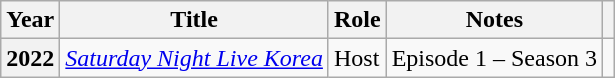<table class="wikitable  plainrowheaders">
<tr>
<th scope="col">Year</th>
<th scope="col">Title</th>
<th scope="col">Role</th>
<th scope="col">Notes</th>
<th scope="col" class="unsortable"></th>
</tr>
<tr>
<th scope="row">2022</th>
<td><em><a href='#'>Saturday Night Live Korea</a></em></td>
<td>Host</td>
<td>Episode 1 – Season 3</td>
<td style="text-align:center"></td>
</tr>
</table>
